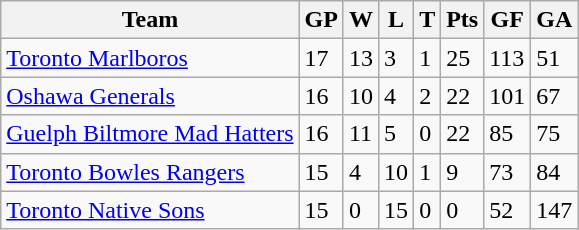<table class="wikitable">
<tr>
<th>Team</th>
<th>GP</th>
<th>W</th>
<th>L</th>
<th>T</th>
<th>Pts</th>
<th>GF</th>
<th>GA</th>
</tr>
<tr>
<td><a href='#'>Toronto Marlboros</a></td>
<td>17</td>
<td>13</td>
<td>3</td>
<td>1</td>
<td>25</td>
<td>113</td>
<td>51</td>
</tr>
<tr>
<td><a href='#'>Oshawa Generals</a></td>
<td>16</td>
<td>10</td>
<td>4</td>
<td>2</td>
<td>22</td>
<td>101</td>
<td>67</td>
</tr>
<tr>
<td><a href='#'>Guelph Biltmore Mad Hatters</a></td>
<td>16</td>
<td>11</td>
<td>5</td>
<td>0</td>
<td>22</td>
<td>85</td>
<td>75</td>
</tr>
<tr>
<td><a href='#'>Toronto Bowles Rangers</a></td>
<td>15</td>
<td>4</td>
<td>10</td>
<td>1</td>
<td>9</td>
<td>73</td>
<td>84</td>
</tr>
<tr>
<td><a href='#'>Toronto Native Sons</a></td>
<td>15</td>
<td>0</td>
<td>15</td>
<td>0</td>
<td>0</td>
<td>52</td>
<td>147</td>
</tr>
</table>
